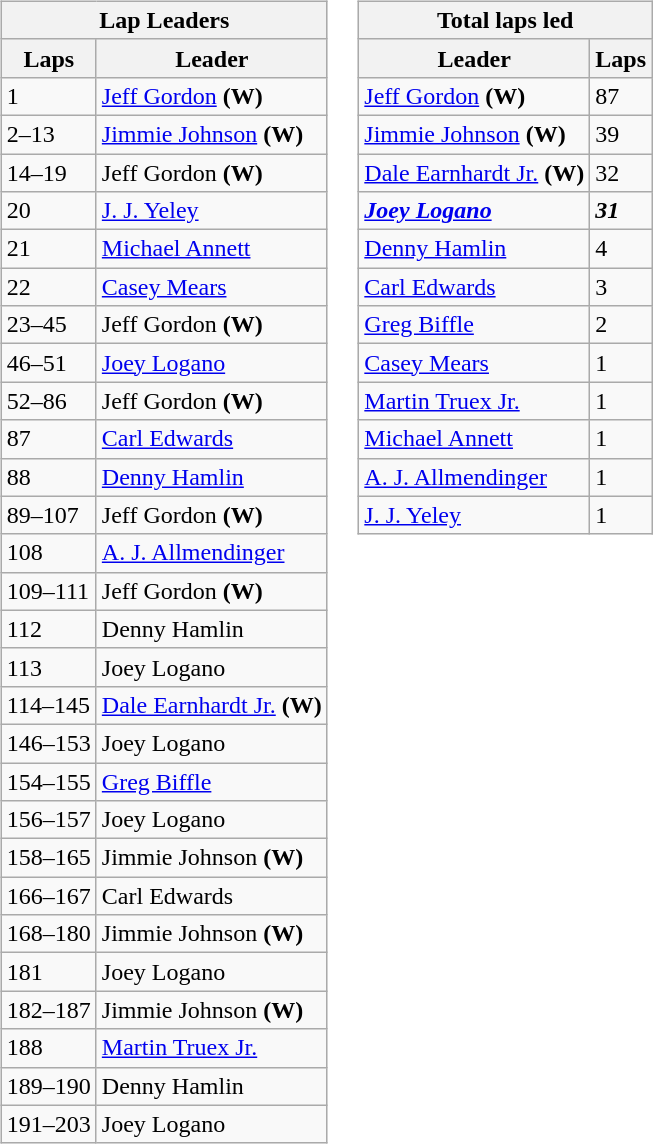<table>
<tr>
<td><br><table class="wikitable">
<tr>
<th colspan="4">Lap Leaders</th>
</tr>
<tr>
<th>Laps</th>
<th>Leader</th>
</tr>
<tr>
<td>1</td>
<td><a href='#'>Jeff Gordon</a> <strong>(W)</strong></td>
</tr>
<tr>
<td>2–13</td>
<td><a href='#'>Jimmie Johnson</a> <strong>(W)</strong></td>
</tr>
<tr>
<td>14–19</td>
<td>Jeff Gordon <strong>(W)</strong></td>
</tr>
<tr>
<td>20</td>
<td><a href='#'>J. J. Yeley</a></td>
</tr>
<tr>
<td>21</td>
<td><a href='#'>Michael Annett</a></td>
</tr>
<tr>
<td>22</td>
<td><a href='#'>Casey Mears</a></td>
</tr>
<tr>
<td>23–45</td>
<td>Jeff Gordon <strong>(W)</strong></td>
</tr>
<tr>
<td>46–51</td>
<td><a href='#'>Joey Logano</a></td>
</tr>
<tr>
<td>52–86</td>
<td>Jeff Gordon <strong>(W)</strong></td>
</tr>
<tr>
<td>87</td>
<td><a href='#'>Carl Edwards</a></td>
</tr>
<tr>
<td>88</td>
<td><a href='#'>Denny Hamlin</a></td>
</tr>
<tr>
<td>89–107</td>
<td>Jeff Gordon <strong>(W)</strong></td>
</tr>
<tr>
<td>108</td>
<td><a href='#'>A. J. Allmendinger</a></td>
</tr>
<tr>
<td>109–111</td>
<td>Jeff Gordon <strong>(W)</strong></td>
</tr>
<tr>
<td>112</td>
<td>Denny Hamlin</td>
</tr>
<tr>
<td>113</td>
<td>Joey Logano</td>
</tr>
<tr>
<td>114–145</td>
<td><a href='#'>Dale Earnhardt Jr.</a> <strong>(W)</strong></td>
</tr>
<tr>
<td>146–153</td>
<td>Joey Logano</td>
</tr>
<tr>
<td>154–155</td>
<td><a href='#'>Greg Biffle</a></td>
</tr>
<tr>
<td>156–157</td>
<td>Joey Logano</td>
</tr>
<tr>
<td>158–165</td>
<td>Jimmie Johnson <strong>(W)</strong></td>
</tr>
<tr>
<td>166–167</td>
<td>Carl Edwards</td>
</tr>
<tr>
<td>168–180</td>
<td>Jimmie Johnson <strong>(W)</strong></td>
</tr>
<tr>
<td>181</td>
<td>Joey Logano</td>
</tr>
<tr>
<td>182–187</td>
<td>Jimmie Johnson <strong>(W)</strong></td>
</tr>
<tr>
<td>188</td>
<td><a href='#'>Martin Truex Jr.</a></td>
</tr>
<tr>
<td>189–190</td>
<td>Denny Hamlin</td>
</tr>
<tr>
<td>191–203</td>
<td>Joey Logano</td>
</tr>
</table>
</td>
<td valign="top"><br><table class="wikitable">
<tr>
<th colspan="2">Total laps led</th>
</tr>
<tr>
<th>Leader</th>
<th>Laps</th>
</tr>
<tr>
<td><a href='#'>Jeff Gordon</a> <strong>(W)</strong></td>
<td>87</td>
</tr>
<tr>
<td><a href='#'>Jimmie Johnson</a> <strong>(W)</strong></td>
<td>39</td>
</tr>
<tr>
<td><a href='#'>Dale Earnhardt Jr.</a> <strong>(W)</strong></td>
<td>32</td>
</tr>
<tr>
<td><strong><em><a href='#'>Joey Logano</a></em></strong></td>
<td><strong><em>31</em></strong></td>
</tr>
<tr>
<td><a href='#'>Denny Hamlin</a></td>
<td>4</td>
</tr>
<tr>
<td><a href='#'>Carl Edwards</a></td>
<td>3</td>
</tr>
<tr>
<td><a href='#'>Greg Biffle</a></td>
<td>2</td>
</tr>
<tr>
<td><a href='#'>Casey Mears</a></td>
<td>1</td>
</tr>
<tr>
<td><a href='#'>Martin Truex Jr.</a></td>
<td>1</td>
</tr>
<tr>
<td><a href='#'>Michael Annett</a></td>
<td>1</td>
</tr>
<tr>
<td><a href='#'>A. J. Allmendinger</a></td>
<td>1</td>
</tr>
<tr>
<td><a href='#'>J. J. Yeley</a></td>
<td>1</td>
</tr>
</table>
</td>
</tr>
</table>
